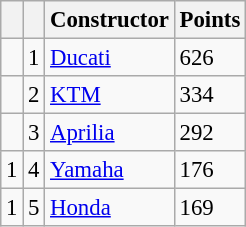<table class="wikitable" style="font-size: 95%;">
<tr>
<th></th>
<th></th>
<th>Constructor</th>
<th>Points</th>
</tr>
<tr>
<td></td>
<td align=center>1</td>
<td> <a href='#'>Ducati</a></td>
<td align=left>626</td>
</tr>
<tr>
<td></td>
<td align=center>2</td>
<td> <a href='#'>KTM</a></td>
<td align=left>334</td>
</tr>
<tr>
<td></td>
<td align=center>3</td>
<td> <a href='#'>Aprilia</a></td>
<td align=left>292</td>
</tr>
<tr>
<td> 1</td>
<td align=center>4</td>
<td> <a href='#'>Yamaha</a></td>
<td align=left>176</td>
</tr>
<tr>
<td> 1</td>
<td align=center>5</td>
<td> <a href='#'>Honda</a></td>
<td align=left>169</td>
</tr>
</table>
